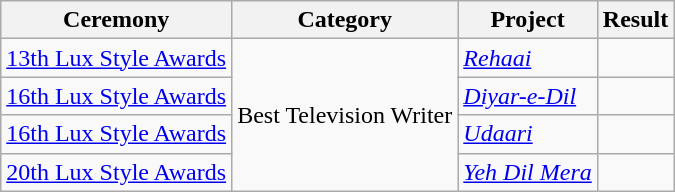<table class="wikitable style">
<tr>
<th>Ceremony</th>
<th>Category</th>
<th>Project</th>
<th>Result</th>
</tr>
<tr>
<td><a href='#'>13th Lux Style Awards</a></td>
<td rowspan="4">Best Television Writer</td>
<td><em><a href='#'>Rehaai</a></em></td>
<td></td>
</tr>
<tr>
<td><a href='#'>16th Lux Style Awards</a></td>
<td><em><a href='#'>Diyar-e-Dil</a> </em></td>
<td></td>
</tr>
<tr>
<td><a href='#'>16th Lux Style Awards</a></td>
<td><em><a href='#'>Udaari</a></em></td>
<td></td>
</tr>
<tr>
<td><a href='#'>20th Lux Style Awards</a></td>
<td><em><a href='#'>Yeh Dil Mera</a></em></td>
<td></td>
</tr>
</table>
